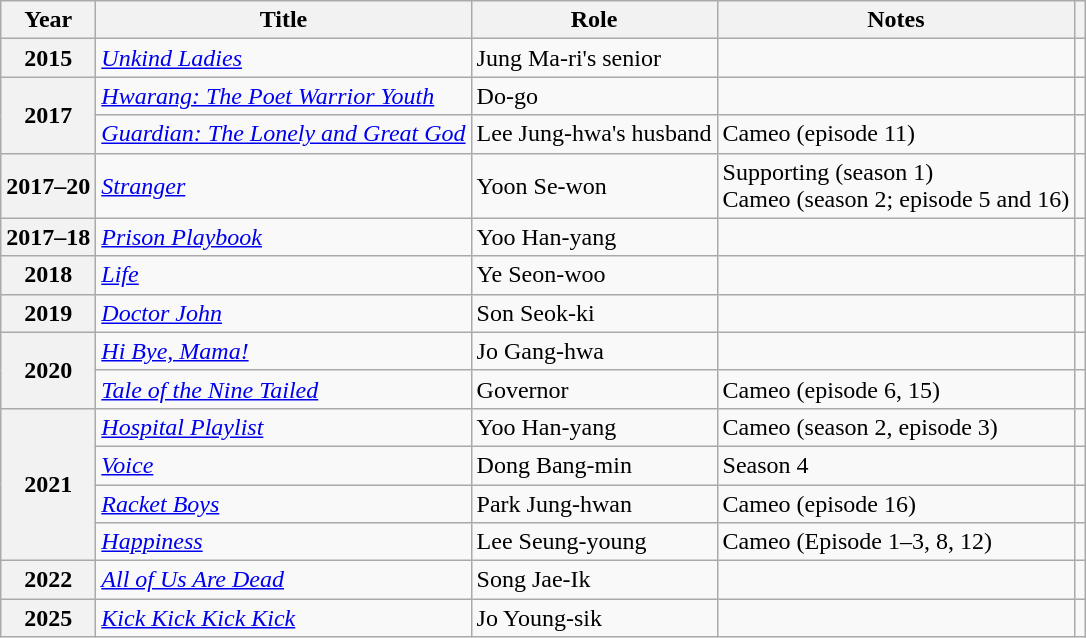<table class="wikitable plainrowheaders sortable">
<tr>
<th scope="col">Year</th>
<th scope="col">Title</th>
<th scope="col">Role</th>
<th scope="col">Notes</th>
<th scope="col" class="unsortable"></th>
</tr>
<tr>
<th scope="row">2015</th>
<td><em><a href='#'>Unkind Ladies</a></em></td>
<td>Jung Ma-ri's senior</td>
<td></td>
<td style="text-align:center"></td>
</tr>
<tr>
<th scope="row" rowspan="2">2017</th>
<td><em><a href='#'>Hwarang: The Poet Warrior Youth</a></em></td>
<td>Do-go</td>
<td></td>
<td style="text-align:center"></td>
</tr>
<tr>
<td><em><a href='#'>Guardian: The Lonely and Great God</a></em></td>
<td>Lee Jung-hwa's husband</td>
<td>Cameo (episode 11)</td>
<td style="text-align:center"></td>
</tr>
<tr>
<th scope="row">2017–20</th>
<td><em><a href='#'>Stranger</a></em></td>
<td>Yoon Se-won</td>
<td>Supporting (season 1)<br>Cameo (season 2; episode 5 and 16)</td>
<td style="text-align:center"></td>
</tr>
<tr>
<th scope="row">2017–18</th>
<td><em><a href='#'>Prison Playbook</a></em></td>
<td>Yoo Han-yang</td>
<td></td>
<td style="text-align:center"></td>
</tr>
<tr>
<th scope="row">2018</th>
<td><em><a href='#'>Life</a></em></td>
<td>Ye Seon-woo</td>
<td></td>
<td style="text-align:center"></td>
</tr>
<tr>
<th scope="row">2019</th>
<td><em><a href='#'>Doctor John</a></em></td>
<td>Son Seok-ki</td>
<td></td>
<td style="text-align:center"></td>
</tr>
<tr>
<th scope="row" rowspan="2">2020</th>
<td><em><a href='#'>Hi Bye, Mama!</a></em></td>
<td>Jo Gang-hwa</td>
<td></td>
<td style="text-align:center"></td>
</tr>
<tr>
<td><em><a href='#'>Tale of the Nine Tailed</a></em></td>
<td>Governor</td>
<td>Cameo (episode 6, 15)</td>
<td style="text-align:center"></td>
</tr>
<tr>
<th scope="row"  rowspan="4">2021</th>
<td><em><a href='#'>Hospital Playlist</a></em></td>
<td>Yoo Han-yang</td>
<td>Cameo (season 2, episode 3)</td>
<td style="text-align:center"></td>
</tr>
<tr>
<td><em><a href='#'>Voice</a></em></td>
<td>Dong Bang-min</td>
<td>Season 4</td>
<td style="text-align:center"></td>
</tr>
<tr>
<td><em><a href='#'>Racket Boys</a></em></td>
<td>Park Jung-hwan</td>
<td>Cameo (episode 16)</td>
<td style="text-align:center"></td>
</tr>
<tr>
<td><em><a href='#'>Happiness</a></em></td>
<td>Lee Seung-young</td>
<td>Cameo (Episode 1–3, 8, 12)</td>
<td style="text-align:center"></td>
</tr>
<tr>
<th scope="row">2022</th>
<td><em><a href='#'>All of Us Are Dead</a></em></td>
<td>Song Jae-Ik</td>
<td></td>
<td></td>
</tr>
<tr>
<th scope="row">2025</th>
<td><em><a href='#'>Kick Kick Kick Kick</a></em></td>
<td>Jo Young-sik</td>
<td></td>
<td style="text-align:center"></td>
</tr>
</table>
